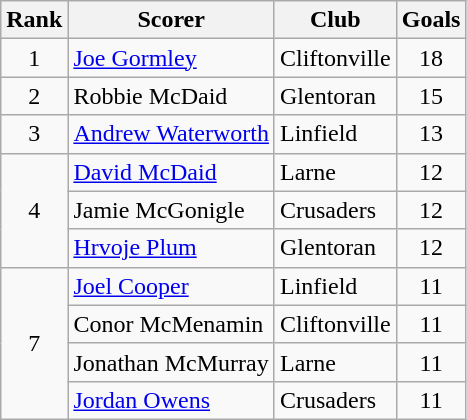<table class="wikitable" style="text-align:center">
<tr>
<th>Rank</th>
<th>Scorer</th>
<th>Club</th>
<th>Goals</th>
</tr>
<tr>
<td>1</td>
<td align="left"> <a href='#'>Joe Gormley</a></td>
<td align="left">Cliftonville</td>
<td>18</td>
</tr>
<tr>
<td>2</td>
<td align="left"> Robbie McDaid</td>
<td align="left">Glentoran</td>
<td>15</td>
</tr>
<tr>
<td>3</td>
<td align="left"> <a href='#'>Andrew Waterworth</a></td>
<td align="left">Linfield</td>
<td>13</td>
</tr>
<tr>
<td rowspan="3">4</td>
<td align="left"> <a href='#'>David McDaid</a></td>
<td align="left">Larne</td>
<td>12</td>
</tr>
<tr>
<td align="left"> Jamie McGonigle</td>
<td align="left">Crusaders</td>
<td>12</td>
</tr>
<tr>
<td align="left"> <a href='#'>Hrvoje Plum</a></td>
<td align="left">Glentoran</td>
<td>12</td>
</tr>
<tr>
<td rowspan="4">7</td>
<td align="left"> <a href='#'>Joel Cooper</a></td>
<td align="left">Linfield</td>
<td>11</td>
</tr>
<tr>
<td align="left"> Conor McMenamin</td>
<td align="left">Cliftonville</td>
<td>11</td>
</tr>
<tr>
<td align="left"> Jonathan McMurray</td>
<td align="left">Larne</td>
<td>11</td>
</tr>
<tr>
<td align="left"> <a href='#'>Jordan Owens</a></td>
<td align="left">Crusaders</td>
<td>11</td>
</tr>
</table>
